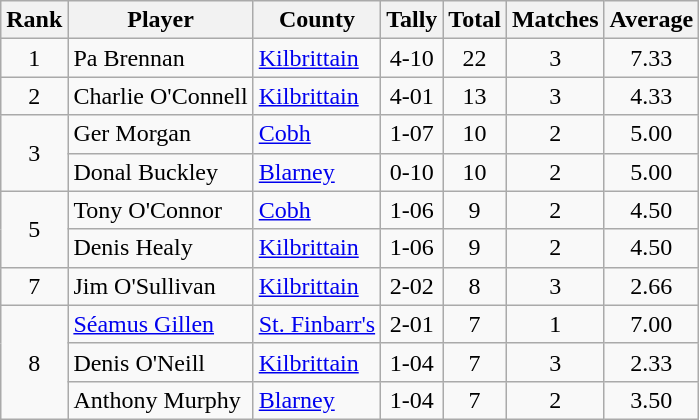<table class="wikitable">
<tr>
<th>Rank</th>
<th>Player</th>
<th>County</th>
<th>Tally</th>
<th>Total</th>
<th>Matches</th>
<th>Average</th>
</tr>
<tr>
<td rowspan=1 align=center>1</td>
<td>Pa Brennan</td>
<td><a href='#'>Kilbrittain</a></td>
<td align=center>4-10</td>
<td align=center>22</td>
<td align=center>3</td>
<td align=center>7.33</td>
</tr>
<tr>
<td rowspan=1 align=center>2</td>
<td>Charlie O'Connell</td>
<td><a href='#'>Kilbrittain</a></td>
<td align=center>4-01</td>
<td align=center>13</td>
<td align=center>3</td>
<td align=center>4.33</td>
</tr>
<tr>
<td rowspan=2 align=center>3</td>
<td>Ger Morgan</td>
<td><a href='#'>Cobh</a></td>
<td align=center>1-07</td>
<td align=center>10</td>
<td align=center>2</td>
<td align=center>5.00</td>
</tr>
<tr>
<td>Donal Buckley</td>
<td><a href='#'>Blarney</a></td>
<td align=center>0-10</td>
<td align=center>10</td>
<td align=center>2</td>
<td align=center>5.00</td>
</tr>
<tr>
<td rowspan=2 align=center>5</td>
<td>Tony O'Connor</td>
<td><a href='#'>Cobh</a></td>
<td align=center>1-06</td>
<td align=center>9</td>
<td align=center>2</td>
<td align=center>4.50</td>
</tr>
<tr>
<td>Denis Healy</td>
<td><a href='#'>Kilbrittain</a></td>
<td align=center>1-06</td>
<td align=center>9</td>
<td align=center>2</td>
<td align=center>4.50</td>
</tr>
<tr>
<td rowspan=1 align=center>7</td>
<td>Jim O'Sullivan</td>
<td><a href='#'>Kilbrittain</a></td>
<td align=center>2-02</td>
<td align=center>8</td>
<td align=center>3</td>
<td align=center>2.66</td>
</tr>
<tr>
<td rowspan=3 align=center>8</td>
<td><a href='#'>Séamus Gillen</a></td>
<td><a href='#'>St. Finbarr's</a></td>
<td align=center>2-01</td>
<td align=center>7</td>
<td align=center>1</td>
<td align=center>7.00</td>
</tr>
<tr>
<td>Denis O'Neill</td>
<td><a href='#'>Kilbrittain</a></td>
<td align=center>1-04</td>
<td align=center>7</td>
<td align=center>3</td>
<td align=center>2.33</td>
</tr>
<tr>
<td>Anthony Murphy</td>
<td><a href='#'>Blarney</a></td>
<td align=center>1-04</td>
<td align=center>7</td>
<td align=center>2</td>
<td align=center>3.50</td>
</tr>
</table>
